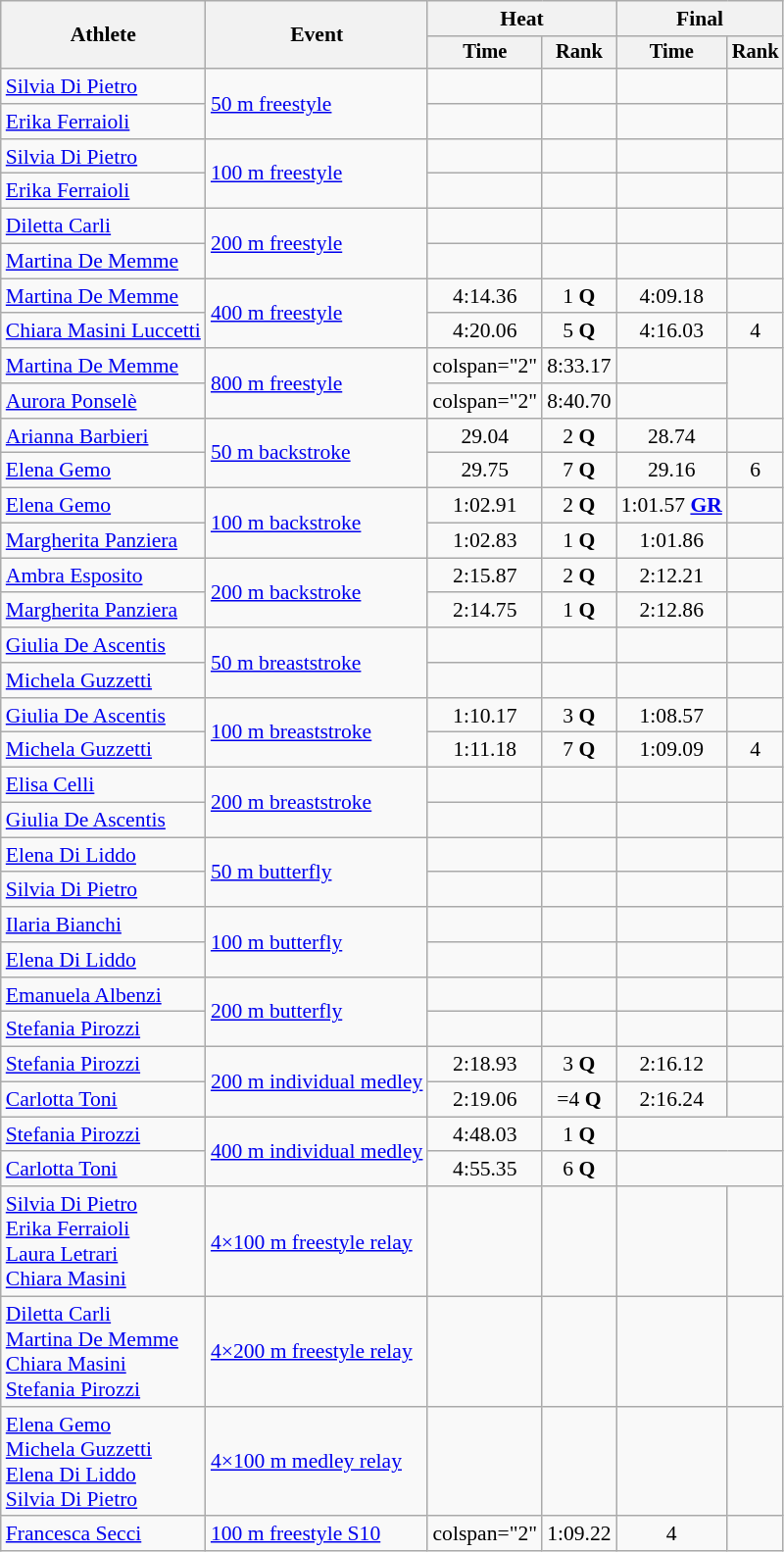<table class=wikitable style="font-size:90%">
<tr>
<th rowspan="2">Athlete</th>
<th rowspan="2">Event</th>
<th colspan="2">Heat</th>
<th colspan="2">Final</th>
</tr>
<tr style="font-size:95%">
<th>Time</th>
<th>Rank</th>
<th>Time</th>
<th>Rank</th>
</tr>
<tr align=center>
<td align=left><a href='#'>Silvia Di Pietro</a></td>
<td align=left rowspan=2><a href='#'>50 m freestyle</a></td>
<td></td>
<td></td>
<td></td>
<td></td>
</tr>
<tr align=center>
<td align=left><a href='#'>Erika Ferraioli</a></td>
<td></td>
<td></td>
<td></td>
<td></td>
</tr>
<tr align=center>
<td align=left><a href='#'>Silvia Di Pietro</a></td>
<td align=left rowspan=2><a href='#'>100 m freestyle</a></td>
<td></td>
<td></td>
<td></td>
<td></td>
</tr>
<tr align=center>
<td align=left><a href='#'>Erika Ferraioli</a></td>
<td></td>
<td></td>
<td></td>
<td></td>
</tr>
<tr align=center>
<td align=left><a href='#'>Diletta Carli</a></td>
<td align=left rowspan=2><a href='#'>200 m freestyle</a></td>
<td></td>
<td></td>
<td></td>
<td></td>
</tr>
<tr align=center>
<td align=left><a href='#'>Martina De Memme</a></td>
<td></td>
<td></td>
<td></td>
<td></td>
</tr>
<tr align=center>
<td align=left><a href='#'>Martina De Memme</a></td>
<td align=left rowspan=2><a href='#'>400 m freestyle</a></td>
<td>4:14.36</td>
<td>1 <strong>Q</strong></td>
<td>4:09.18</td>
<td></td>
</tr>
<tr align=center>
<td align=left><a href='#'>Chiara Masini Luccetti</a></td>
<td>4:20.06</td>
<td>5 <strong>Q</strong></td>
<td>4:16.03</td>
<td>4</td>
</tr>
<tr align=center>
<td align=left><a href='#'>Martina De Memme</a></td>
<td align=left rowspan=2><a href='#'>800 m freestyle</a></td>
<td>colspan="2" </td>
<td>8:33.17</td>
<td></td>
</tr>
<tr align=center>
<td align=left><a href='#'>Aurora Ponselè</a></td>
<td>colspan="2" </td>
<td>8:40.70</td>
<td></td>
</tr>
<tr align=center>
<td align=left><a href='#'>Arianna Barbieri</a></td>
<td align=left rowspan=2><a href='#'>50 m backstroke</a></td>
<td>29.04</td>
<td>2 <strong>Q</strong></td>
<td>28.74</td>
<td></td>
</tr>
<tr align=center>
<td align=left><a href='#'>Elena Gemo</a></td>
<td>29.75</td>
<td>7 <strong>Q</strong></td>
<td>29.16</td>
<td>6</td>
</tr>
<tr align=center>
<td align=left><a href='#'>Elena Gemo</a></td>
<td align=left rowspan=2><a href='#'>100 m backstroke</a></td>
<td>1:02.91</td>
<td>2 <strong>Q</strong></td>
<td>1:01.57 <strong><a href='#'>GR</a></strong></td>
<td></td>
</tr>
<tr align=center>
<td align=left><a href='#'>Margherita Panziera</a></td>
<td>1:02.83</td>
<td>1 <strong>Q</strong></td>
<td>1:01.86</td>
<td></td>
</tr>
<tr align=center>
<td align=left><a href='#'>Ambra Esposito</a></td>
<td align=left rowspan=2><a href='#'>200 m backstroke</a></td>
<td>2:15.87</td>
<td>2 <strong>Q</strong></td>
<td>2:12.21</td>
<td></td>
</tr>
<tr align=center>
<td align=left><a href='#'>Margherita Panziera</a></td>
<td>2:14.75</td>
<td>1 <strong>Q</strong></td>
<td>2:12.86</td>
<td></td>
</tr>
<tr align=center>
<td align=left><a href='#'>Giulia De Ascentis</a></td>
<td align=left rowspan=2><a href='#'>50 m breaststroke</a></td>
<td></td>
<td></td>
<td></td>
<td></td>
</tr>
<tr align=center>
<td align=left><a href='#'>Michela Guzzetti</a></td>
<td></td>
<td></td>
<td></td>
<td></td>
</tr>
<tr align=center>
<td align=left><a href='#'>Giulia De Ascentis</a></td>
<td align=left rowspan=2><a href='#'>100 m breaststroke</a></td>
<td>1:10.17</td>
<td>3 <strong>Q</strong></td>
<td>1:08.57</td>
<td></td>
</tr>
<tr align=center>
<td align=left><a href='#'>Michela Guzzetti</a></td>
<td>1:11.18</td>
<td>7 <strong>Q</strong></td>
<td>1:09.09</td>
<td>4</td>
</tr>
<tr align=center>
<td align=left><a href='#'>Elisa Celli</a></td>
<td align=left rowspan=2><a href='#'>200 m breaststroke</a></td>
<td></td>
<td></td>
<td></td>
<td></td>
</tr>
<tr align=center>
<td align=left><a href='#'>Giulia De Ascentis</a></td>
<td></td>
<td></td>
<td></td>
<td></td>
</tr>
<tr align=center>
<td align=left><a href='#'>Elena Di Liddo</a></td>
<td align=left rowspan=2><a href='#'>50 m butterfly</a></td>
<td></td>
<td></td>
<td></td>
<td></td>
</tr>
<tr align=center>
<td align=left><a href='#'>Silvia Di Pietro</a></td>
<td></td>
<td></td>
<td></td>
<td></td>
</tr>
<tr align=center>
<td align=left><a href='#'>Ilaria Bianchi</a></td>
<td align=left rowspan=2><a href='#'>100 m butterfly</a></td>
<td></td>
<td></td>
<td></td>
<td></td>
</tr>
<tr align=center>
<td align=left><a href='#'>Elena Di Liddo</a></td>
<td></td>
<td></td>
<td></td>
<td></td>
</tr>
<tr align=center>
<td align=left><a href='#'>Emanuela Albenzi</a></td>
<td align=left rowspan=2><a href='#'>200 m butterfly</a></td>
<td></td>
<td></td>
<td></td>
<td></td>
</tr>
<tr align=center>
<td align=left><a href='#'>Stefania Pirozzi</a></td>
<td></td>
<td></td>
<td></td>
<td></td>
</tr>
<tr align=center>
<td align=left><a href='#'>Stefania Pirozzi</a></td>
<td align=left rowspan=2><a href='#'>200 m individual medley</a></td>
<td>2:18.93</td>
<td>3 <strong>Q</strong></td>
<td>2:16.12</td>
<td></td>
</tr>
<tr align=center>
<td align=left><a href='#'>Carlotta Toni</a></td>
<td>2:19.06</td>
<td>=4 <strong>Q</strong></td>
<td>2:16.24</td>
<td></td>
</tr>
<tr align=center>
<td align=left><a href='#'>Stefania Pirozzi</a></td>
<td align=left rowspan=2><a href='#'>400 m individual medley</a></td>
<td>4:48.03</td>
<td>1 <strong>Q</strong></td>
<td colspan="2"></td>
</tr>
<tr align=center>
<td align=left><a href='#'>Carlotta Toni</a></td>
<td>4:55.35</td>
<td>6 <strong>Q</strong></td>
<td colspan="2"></td>
</tr>
<tr align=center>
<td align=left><a href='#'>Silvia Di Pietro</a><br><a href='#'>Erika Ferraioli</a><br><a href='#'>Laura Letrari</a><br><a href='#'>Chiara Masini</a></td>
<td align=left><a href='#'>4×100 m freestyle relay</a></td>
<td></td>
<td></td>
<td></td>
<td></td>
</tr>
<tr align=center>
<td align=left><a href='#'>Diletta Carli</a><br><a href='#'>Martina De Memme</a><br><a href='#'>Chiara Masini</a><br><a href='#'>Stefania Pirozzi</a></td>
<td align=left><a href='#'>4×200 m freestyle relay</a></td>
<td></td>
<td></td>
<td></td>
<td></td>
</tr>
<tr align=center>
<td align=left><a href='#'>Elena Gemo</a><br><a href='#'>Michela Guzzetti</a><br><a href='#'>Elena Di Liddo</a><br><a href='#'>Silvia Di Pietro</a></td>
<td align=left><a href='#'>4×100 m medley relay</a></td>
<td></td>
<td></td>
<td></td>
<td></td>
</tr>
<tr align=center>
<td align=left><a href='#'>Francesca Secci</a></td>
<td align=left><a href='#'>100 m freestyle S10</a></td>
<td>colspan="2" </td>
<td>1:09.22</td>
<td>4</td>
</tr>
</table>
